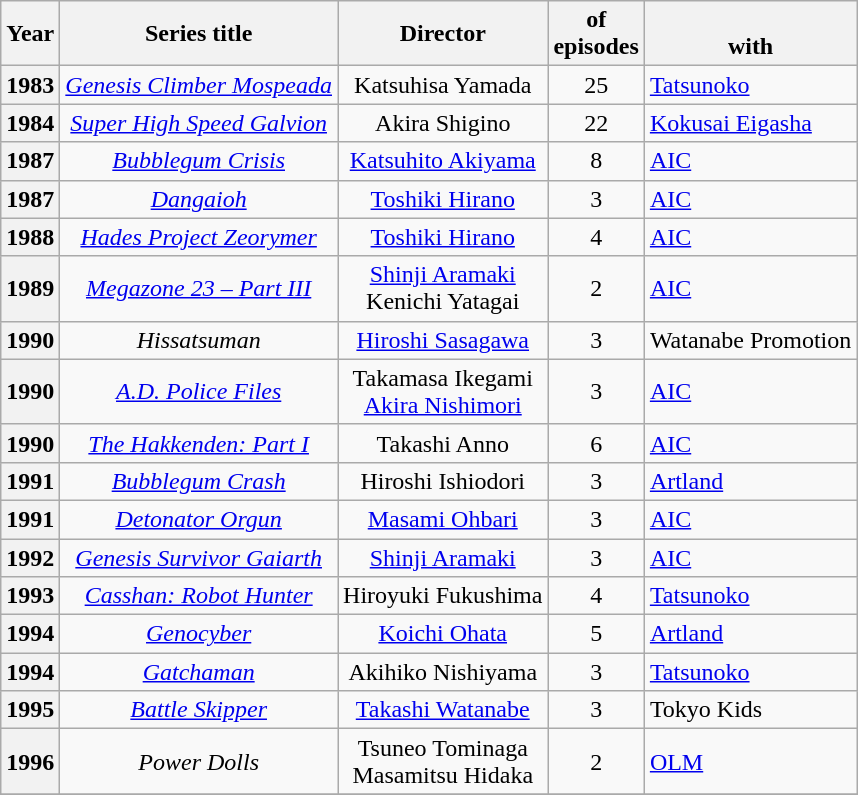<table class="wikitable sortable" style="text-align:center; margin=auto; ">
<tr>
<th>Year</th>
<th>Series title</th>
<th>Director</th>
<th> of<br>episodes</th>
<th><br>with</th>
</tr>
<tr>
<th>1983</th>
<td><em><a href='#'>Genesis Climber Mospeada</a></em></td>
<td>Katsuhisa Yamada</td>
<td>25</td>
<td align="left"><a href='#'>Tatsunoko</a></td>
</tr>
<tr>
<th>1984</th>
<td><em><a href='#'>Super High Speed Galvion</a></em></td>
<td>Akira Shigino</td>
<td>22</td>
<td align="left"><a href='#'>Kokusai Eigasha</a></td>
</tr>
<tr>
<th>1987</th>
<td><em><a href='#'>Bubblegum Crisis</a></em></td>
<td><a href='#'>Katsuhito Akiyama</a></td>
<td>8</td>
<td align="left"><a href='#'>AIC</a></td>
</tr>
<tr>
<th>1987</th>
<td><em><a href='#'>Dangaioh</a></em></td>
<td><a href='#'>Toshiki Hirano</a></td>
<td>3</td>
<td align="left"><a href='#'>AIC</a></td>
</tr>
<tr>
<th>1988</th>
<td><em><a href='#'>Hades Project Zeorymer</a></em></td>
<td><a href='#'>Toshiki Hirano</a></td>
<td>4</td>
<td align="left"><a href='#'>AIC</a></td>
</tr>
<tr>
<th>1989</th>
<td><em><a href='#'>Megazone 23 – Part III</a></em></td>
<td><a href='#'>Shinji Aramaki</a><br>Kenichi Yatagai</td>
<td>2</td>
<td align="left"><a href='#'>AIC</a></td>
</tr>
<tr>
<th>1990</th>
<td><em>Hissatsuman</em></td>
<td><a href='#'>Hiroshi Sasagawa</a></td>
<td>3</td>
<td align="left">Watanabe Promotion</td>
</tr>
<tr>
<th>1990</th>
<td><em><a href='#'>A.D. Police Files</a></em></td>
<td>Takamasa Ikegami<br><a href='#'>Akira Nishimori</a></td>
<td>3</td>
<td align="left"><a href='#'>AIC</a></td>
</tr>
<tr>
<th>1990</th>
<td><em><a href='#'>The Hakkenden: Part I</a></em></td>
<td>Takashi Anno</td>
<td>6</td>
<td align="left"><a href='#'>AIC</a></td>
</tr>
<tr>
<th>1991</th>
<td><em><a href='#'>Bubblegum Crash</a></em></td>
<td>Hiroshi Ishiodori</td>
<td>3</td>
<td align="left"><a href='#'>Artland</a></td>
</tr>
<tr>
<th>1991</th>
<td><em><a href='#'>Detonator Orgun</a></em></td>
<td><a href='#'>Masami Ohbari</a></td>
<td>3</td>
<td align="left"><a href='#'>AIC</a></td>
</tr>
<tr>
<th>1992</th>
<td><em><a href='#'>Genesis Survivor Gaiarth</a></em></td>
<td><a href='#'>Shinji Aramaki</a></td>
<td>3</td>
<td align="left"><a href='#'>AIC</a></td>
</tr>
<tr>
<th>1993</th>
<td><em><a href='#'>Casshan: Robot Hunter</a></em></td>
<td>Hiroyuki Fukushima</td>
<td>4</td>
<td align="left"><a href='#'>Tatsunoko</a></td>
</tr>
<tr>
<th>1994</th>
<td><em><a href='#'>Genocyber</a></em></td>
<td><a href='#'>Koichi Ohata</a></td>
<td>5</td>
<td align="left"><a href='#'>Artland</a></td>
</tr>
<tr>
<th>1994</th>
<td><em><a href='#'>Gatchaman</a></em></td>
<td>Akihiko Nishiyama</td>
<td>3</td>
<td align="left"><a href='#'>Tatsunoko</a></td>
</tr>
<tr>
<th>1995</th>
<td><em><a href='#'>Battle Skipper</a></em></td>
<td><a href='#'>Takashi Watanabe</a></td>
<td>3</td>
<td align="left">Tokyo Kids</td>
</tr>
<tr>
<th>1996</th>
<td><em>Power Dolls</em></td>
<td>Tsuneo Tominaga<br>Masamitsu Hidaka</td>
<td>2</td>
<td align="left"><a href='#'>OLM</a></td>
</tr>
<tr>
</tr>
</table>
